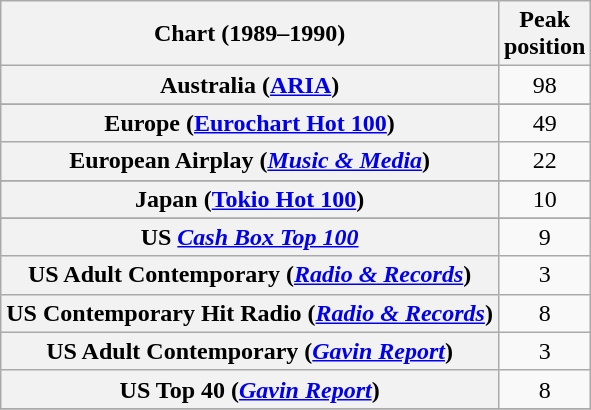<table class="wikitable sortable plainrowheaders" style="text-align:center">
<tr>
<th scope="col">Chart (1989–1990)</th>
<th scope="col">Peak<br>position</th>
</tr>
<tr>
<th scope="row">Australia (<a href='#'>ARIA</a>)</th>
<td style="text-align:center;">98</td>
</tr>
<tr>
</tr>
<tr>
</tr>
<tr>
</tr>
<tr>
</tr>
<tr>
</tr>
<tr>
<th scope="row">Europe (<a href='#'>Eurochart Hot 100</a>)</th>
<td style="text-align:center;">49</td>
</tr>
<tr>
<th scope="row">European Airplay (<em><a href='#'>Music & Media</a></em>)</th>
<td>22</td>
</tr>
<tr>
</tr>
<tr>
<th scope="row">Japan (<a href='#'>Tokio Hot 100</a>)</th>
<td>10</td>
</tr>
<tr>
</tr>
<tr>
</tr>
<tr>
</tr>
<tr>
</tr>
<tr>
</tr>
<tr>
</tr>
<tr>
</tr>
<tr>
</tr>
<tr>
<th scope="row">US <a href='#'><em>Cash Box Top 100</em></a></th>
<td style="text-align:center;">9</td>
</tr>
<tr>
<th scope="row">US Adult Contemporary (<em><a href='#'>Radio & Records</a></em>)</th>
<td>3</td>
</tr>
<tr>
<th scope="row">US Contemporary Hit Radio (<em><a href='#'>Radio & Records</a></em>)</th>
<td>8</td>
</tr>
<tr>
<th scope="row">US Adult Contemporary (<em><a href='#'>Gavin Report</a></em>)</th>
<td>3</td>
</tr>
<tr>
<th scope="row">US Top 40 (<em><a href='#'>Gavin Report</a></em>)</th>
<td>8</td>
</tr>
<tr>
</tr>
</table>
